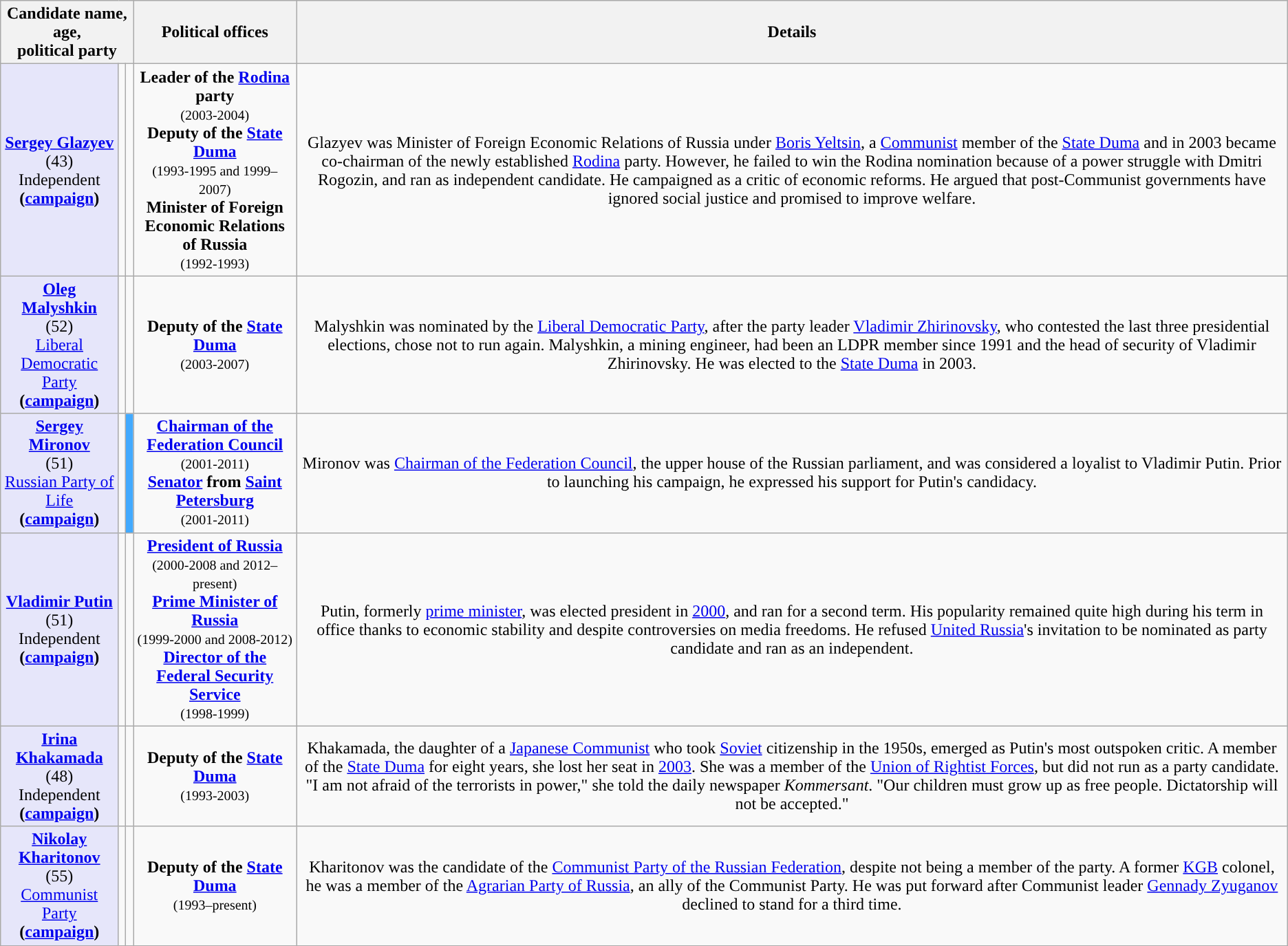<table class="wikitable" style="text-align:center;">
<tr>
<th colspan="3">Candidate name, age,<br>political party</th>
<th>Political offices</th>
<th>Details</th>
</tr>
<tr>
<td style="background:lavender;"><strong><a href='#'>Sergey Glazyev</a></strong><br>(43)<br>Independent<br><strong>(<a href='#'>campaign</a>)</strong></td>
<td></td>
<td style="background-color:"></td>
<td><strong>Leader of the <a href='#'>Rodina</a> party</strong><br><small>(2003-2004)</small><br><strong>Deputy of the <a href='#'>State Duma</a></strong><br><small>(1993-1995 and 1999–2007)</small><br><strong>Minister of Foreign Economic Relations of Russia</strong><br><small>(1992-1993)</small></td>
<td>Glazyev was Minister of Foreign Economic Relations of Russia under <a href='#'>Boris Yeltsin</a>, a <a href='#'>Communist</a> member of the <a href='#'>State Duma</a> and in 2003 became co-chairman of the newly established <a href='#'>Rodina</a> party. However, he failed to win the Rodina nomination because of a power struggle with Dmitri Rogozin, and ran as independent candidate. He campaigned as a critic of economic reforms. He argued that post-Communist governments have ignored social justice and promised to improve welfare.</td>
</tr>
<tr>
<td style="background:lavender;"><strong><a href='#'>Oleg Malyshkin</a></strong><br>(52)<br><a href='#'>Liberal Democratic Party</a><br><strong>(<a href='#'>campaign</a>)</strong></td>
<td></td>
<td style="background-color:"></td>
<td><strong>Deputy of the <a href='#'>State Duma</a></strong><br><small>(2003-2007)</small></td>
<td>Malyshkin was nominated by the <a href='#'>Liberal Democratic Party</a>, after the party leader <a href='#'>Vladimir Zhirinovsky</a>, who contested the last three presidential elections, chose not to run again. Malyshkin, a mining engineer, had been an LDPR member since 1991 and the head of security of Vladimir Zhirinovsky. He was elected to the <a href='#'>State Duma</a> in 2003.</td>
</tr>
<tr>
<td style="background:lavender;"><strong><a href='#'>Sergey Mironov</a></strong><br>(51)<br><a href='#'>Russian Party of Life</a><br><strong>(<a href='#'>campaign</a>)</strong></td>
<td></td>
<td style="background-color:#42aaff;"></td>
<td><strong><a href='#'>Chairman of the Federation Council</a></strong><br><small>(2001-2011)</small><br><strong><a href='#'>Senator</a> from <a href='#'>Saint Petersburg</a></strong><br><small>(2001-2011)</small></td>
<td>Mironov was <a href='#'>Chairman of the Federation Council</a>, the upper house of the Russian parliament, and was considered a loyalist to Vladimir Putin. Prior to launching his campaign, he expressed his support for Putin's candidacy.</td>
</tr>
<tr>
<td style="background:lavender;"><strong><a href='#'>Vladimir Putin</a></strong><br>(51)<br>Independent<br><strong>(<a href='#'>campaign</a>)</strong></td>
<td></td>
<td style="background-color:"></td>
<td><strong><a href='#'>President of Russia</a></strong><br><small>(2000-2008 and 2012–present)</small><br><strong><a href='#'>Prime Minister of Russia</a></strong><br><small>(1999-2000 and 2008-2012)</small><br><strong><a href='#'>Director of the Federal Security Service</a></strong><br><small>(1998-1999)</small></td>
<td>Putin, formerly <a href='#'>prime minister</a>, was elected president in <a href='#'>2000</a>, and ran for a second term. His popularity remained quite high during his term in office thanks to economic stability and despite controversies on media freedoms. He refused <a href='#'>United Russia</a>'s invitation to be nominated as party candidate and ran as an independent.</td>
</tr>
<tr>
<td style="background:lavender;"><strong><a href='#'>Irina Khakamada</a></strong><br>(48)<br>Independent<br><strong>(<a href='#'>campaign</a>)</strong></td>
<td></td>
<td style="background-color:"></td>
<td><strong>Deputy of the <a href='#'>State Duma</a></strong><br><small>(1993-2003)</small></td>
<td>Khakamada, the daughter of a <a href='#'>Japanese Communist</a> who took <a href='#'>Soviet</a> citizenship in the 1950s, emerged as Putin's most outspoken critic. A member of the <a href='#'>State Duma</a> for eight years, she lost her seat in <a href='#'>2003</a>. She was a member of the <a href='#'>Union of Rightist Forces</a>, but did not run as a party candidate. "I am not afraid of the terrorists in power," she told the daily newspaper <em>Kommersant</em>. "Our children must grow up as free people. Dictatorship will not be accepted."</td>
</tr>
<tr>
<td style="background:lavender;"><strong><a href='#'>Nikolay Kharitonov</a></strong><br>(55)<br><a href='#'>Communist Party</a><br><strong>(<a href='#'>campaign</a>)</strong></td>
<td></td>
<td style="background-color:"></td>
<td><strong>Deputy of the <a href='#'>State Duma</a></strong><br><small>(1993–present)</small></td>
<td>Kharitonov was the candidate of the <a href='#'>Communist Party of the Russian Federation</a>, despite not being a member of the party. A former <a href='#'>KGB</a> colonel, he was a member of the <a href='#'>Agrarian Party of Russia</a>, an ally of the Communist Party. He was put forward after Communist leader <a href='#'>Gennady Zyuganov</a> declined to stand for a third time.</td>
</tr>
</table>
